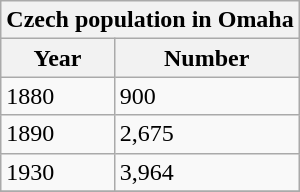<table class="wikitable" style="float:right;">
<tr>
<th align="center" colspan="2"><strong>Czech population</strong> in Omaha</th>
</tr>
<tr>
<th>Year</th>
<th>Number</th>
</tr>
<tr>
<td>1880</td>
<td>900</td>
</tr>
<tr>
<td>1890</td>
<td>2,675</td>
</tr>
<tr>
<td>1930</td>
<td>3,964</td>
</tr>
<tr>
</tr>
</table>
